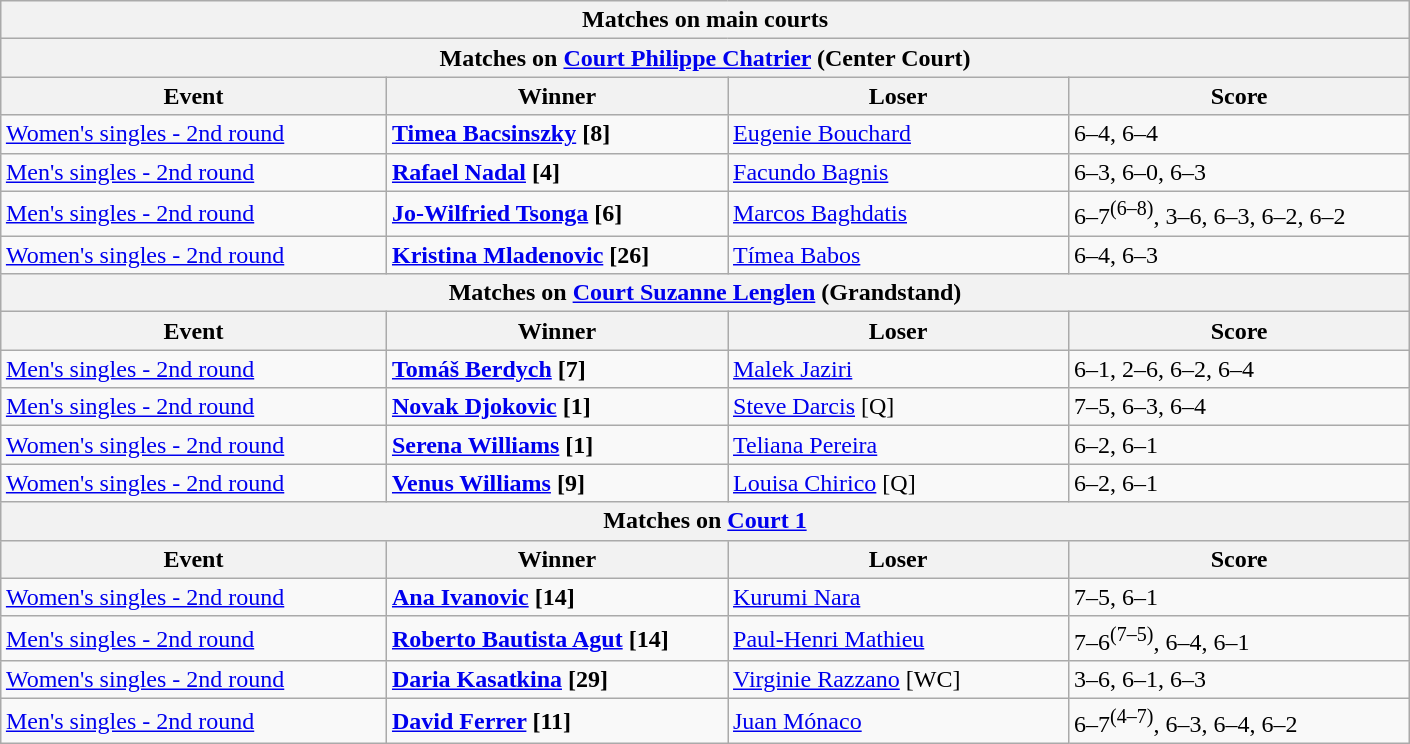<table class="wikitable collapsible uncollapsed" style=margin:auto>
<tr>
<th colspan=4 style=white-space:nowrap>Matches on main courts</th>
</tr>
<tr>
<th colspan=4><strong>Matches on <a href='#'>Court Philippe Chatrier</a> (Center Court)</strong></th>
</tr>
<tr>
<th width=250>Event</th>
<th width=220>Winner</th>
<th width=220>Loser</th>
<th width=220>Score</th>
</tr>
<tr>
<td><a href='#'>Women's singles - 2nd round</a></td>
<td><strong> <a href='#'>Timea Bacsinszky</a> [8]</strong></td>
<td> <a href='#'>Eugenie Bouchard</a></td>
<td>6–4, 6–4</td>
</tr>
<tr>
<td><a href='#'>Men's singles - 2nd round</a></td>
<td><strong> <a href='#'>Rafael Nadal</a> [4]</strong></td>
<td> <a href='#'>Facundo Bagnis</a></td>
<td>6–3, 6–0, 6–3</td>
</tr>
<tr>
<td><a href='#'>Men's singles - 2nd round</a></td>
<td><strong> <a href='#'>Jo-Wilfried Tsonga</a> [6]</strong></td>
<td> <a href='#'>Marcos Baghdatis</a></td>
<td>6–7<sup>(6–8)</sup>, 3–6, 6–3, 6–2, 6–2</td>
</tr>
<tr>
<td><a href='#'>Women's singles - 2nd round</a></td>
<td><strong> <a href='#'>Kristina Mladenovic</a> [26]</strong></td>
<td> <a href='#'>Tímea Babos</a></td>
<td>6–4, 6–3</td>
</tr>
<tr>
<th colspan=4><strong>Matches on <a href='#'>Court Suzanne Lenglen</a> (Grandstand)</strong></th>
</tr>
<tr>
<th width=250>Event</th>
<th width=220>Winner</th>
<th width=220>Loser</th>
<th width=220>Score</th>
</tr>
<tr>
<td><a href='#'>Men's singles - 2nd round</a></td>
<td><strong> <a href='#'>Tomáš Berdych</a> [7]</strong></td>
<td> <a href='#'>Malek Jaziri</a></td>
<td>6–1, 2–6, 6–2, 6–4</td>
</tr>
<tr>
<td><a href='#'>Men's singles - 2nd round</a></td>
<td><strong> <a href='#'>Novak Djokovic</a> [1]</strong></td>
<td> <a href='#'>Steve Darcis</a> [Q]</td>
<td>7–5, 6–3, 6–4</td>
</tr>
<tr>
<td><a href='#'>Women's singles - 2nd round</a></td>
<td><strong> <a href='#'>Serena Williams</a> [1]</strong></td>
<td> <a href='#'>Teliana Pereira</a></td>
<td>6–2, 6–1</td>
</tr>
<tr>
<td><a href='#'>Women's singles - 2nd round</a></td>
<td><strong> <a href='#'>Venus Williams</a> [9]</strong></td>
<td> <a href='#'>Louisa Chirico</a> [Q]</td>
<td>6–2, 6–1</td>
</tr>
<tr>
<th colspan=4><strong>Matches on <a href='#'>Court 1</a></strong></th>
</tr>
<tr>
<th width=250>Event</th>
<th width=220>Winner</th>
<th width=220>Loser</th>
<th width=220>Score</th>
</tr>
<tr>
<td><a href='#'>Women's singles - 2nd round</a></td>
<td><strong> <a href='#'>Ana Ivanovic</a> [14]</strong></td>
<td> <a href='#'>Kurumi Nara</a></td>
<td>7–5, 6–1</td>
</tr>
<tr>
<td><a href='#'>Men's singles - 2nd round</a></td>
<td><strong> <a href='#'>Roberto Bautista Agut</a> [14]</strong></td>
<td> <a href='#'>Paul-Henri Mathieu</a></td>
<td>7–6<sup>(7–5)</sup>, 6–4, 6–1</td>
</tr>
<tr>
<td><a href='#'>Women's singles - 2nd round</a></td>
<td><strong> <a href='#'>Daria Kasatkina</a> [29]</strong></td>
<td> <a href='#'>Virginie Razzano</a> [WC]</td>
<td>3–6, 6–1, 6–3</td>
</tr>
<tr>
<td><a href='#'>Men's singles - 2nd round</a></td>
<td><strong> <a href='#'>David Ferrer</a> [11]</strong></td>
<td> <a href='#'>Juan Mónaco</a></td>
<td>6–7<sup>(4–7)</sup>, 6–3, 6–4, 6–2</td>
</tr>
</table>
